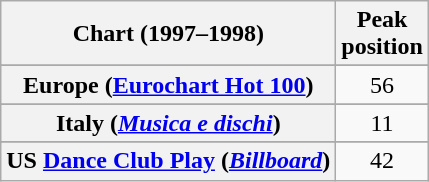<table class="wikitable sortable plainrowheaders" style="text-align:center">
<tr>
<th>Chart (1997–1998)</th>
<th>Peak<br>position</th>
</tr>
<tr>
</tr>
<tr>
<th scope="row">Europe (<a href='#'>Eurochart Hot 100</a>)</th>
<td>56</td>
</tr>
<tr>
</tr>
<tr>
<th scope="row">Italy (<em><a href='#'>Musica e dischi</a></em>)</th>
<td>11</td>
</tr>
<tr>
</tr>
<tr>
</tr>
<tr>
</tr>
<tr>
</tr>
<tr>
<th scope="row">US <a href='#'>Dance Club Play</a> (<em><a href='#'>Billboard</a></em>)</th>
<td>42</td>
</tr>
</table>
